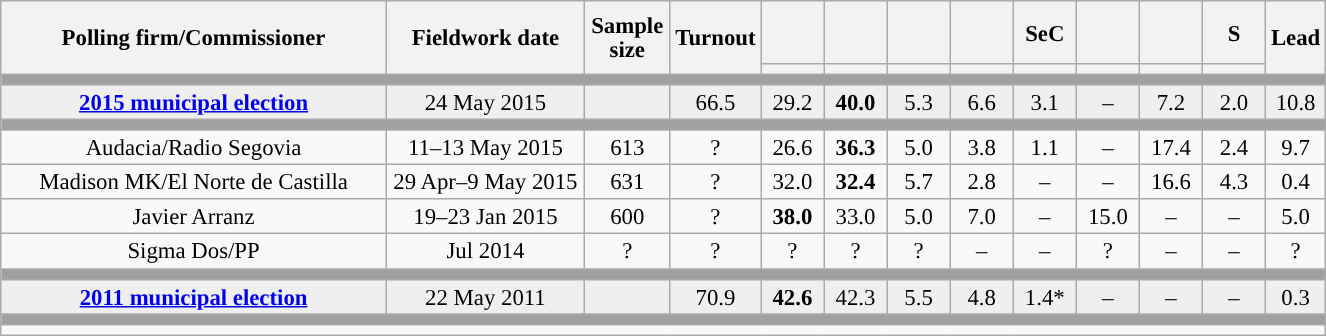<table class="wikitable collapsible collapsed" style="text-align:center; font-size:95%; line-height:16px;">
<tr style="height:42px;">
<th style="width:250px;" rowspan="2">Polling firm/Commissioner</th>
<th style="width:125px;" rowspan="2">Fieldwork date</th>
<th style="width:50px;" rowspan="2">Sample size</th>
<th style="width:45px;" rowspan="2">Turnout</th>
<th style="width:35px;"></th>
<th style="width:35px;"></th>
<th style="width:35px;"></th>
<th style="width:35px;"></th>
<th style="width:35px;">SeC</th>
<th style="width:35px;"></th>
<th style="width:35px;"></th>
<th style="width:35px;">S</th>
<th style="width:30px;" rowspan="2">Lead</th>
</tr>
<tr>
<th style="color:inherit;background:"></th>
<th style="color:inherit;background:"></th>
<th style="color:inherit;background:"></th>
<th style="color:inherit;background:"></th>
<th style="color:inherit;background:"></th>
<th style="color:inherit;background:"></th>
<th style="color:inherit;background:"></th>
<th style="color:inherit;background:"></th>
</tr>
<tr>
<td colspan="13" style="background:#A0A0A0"></td>
</tr>
<tr style="background:#EFEFEF;">
<td><strong><a href='#'>2015 municipal election</a></strong></td>
<td>24 May 2015</td>
<td></td>
<td>66.5</td>
<td>29.2<br></td>
<td><strong>40.0</strong><br></td>
<td>5.3<br></td>
<td>6.6<br></td>
<td>3.1<br></td>
<td>–</td>
<td>7.2<br></td>
<td>2.0<br></td>
<td style="background:">10.8</td>
</tr>
<tr>
<td colspan="13" style="background:#A0A0A0"></td>
</tr>
<tr>
<td>Audacia/Radio Segovia</td>
<td>11–13 May 2015</td>
<td>613</td>
<td>?</td>
<td>26.6<br></td>
<td><strong>36.3</strong><br></td>
<td>5.0<br></td>
<td>3.8<br></td>
<td>1.1<br></td>
<td>–</td>
<td>17.4<br></td>
<td>2.4<br></td>
<td style="background:">9.7</td>
</tr>
<tr>
<td>Madison MK/El Norte de Castilla</td>
<td>29 Apr–9 May 2015</td>
<td>631</td>
<td>?</td>
<td>32.0<br></td>
<td><strong>32.4</strong><br></td>
<td>5.7<br></td>
<td>2.8<br></td>
<td>–</td>
<td>–</td>
<td>16.6<br></td>
<td>4.3<br></td>
<td style="background:">0.4</td>
</tr>
<tr>
<td>Javier Arranz</td>
<td>19–23 Jan 2015</td>
<td>600</td>
<td>?</td>
<td><strong>38.0</strong><br></td>
<td>33.0<br></td>
<td>5.0<br></td>
<td>7.0<br></td>
<td>–</td>
<td>15.0<br></td>
<td>–</td>
<td>–</td>
<td style="background:">5.0</td>
</tr>
<tr>
<td>Sigma Dos/PP</td>
<td>Jul 2014</td>
<td>?</td>
<td>?</td>
<td>?<br></td>
<td>?<br></td>
<td>?<br></td>
<td>–</td>
<td>–</td>
<td>?<br></td>
<td>–</td>
<td>–</td>
<td style="background:">?</td>
</tr>
<tr>
<td colspan="13" style="background:#A0A0A0"></td>
</tr>
<tr style="background:#EFEFEF;">
<td><strong><a href='#'>2011 municipal election</a></strong></td>
<td>22 May 2011</td>
<td></td>
<td>70.9</td>
<td><strong>42.6</strong><br></td>
<td>42.3<br></td>
<td>5.5<br></td>
<td>4.8<br></td>
<td>1.4*<br></td>
<td>–</td>
<td>–</td>
<td>–</td>
<td style="background:">0.3</td>
</tr>
<tr>
<td colspan="13" style="background:#A0A0A0"></td>
</tr>
<tr>
<td align="left" colspan="13"></td>
</tr>
</table>
